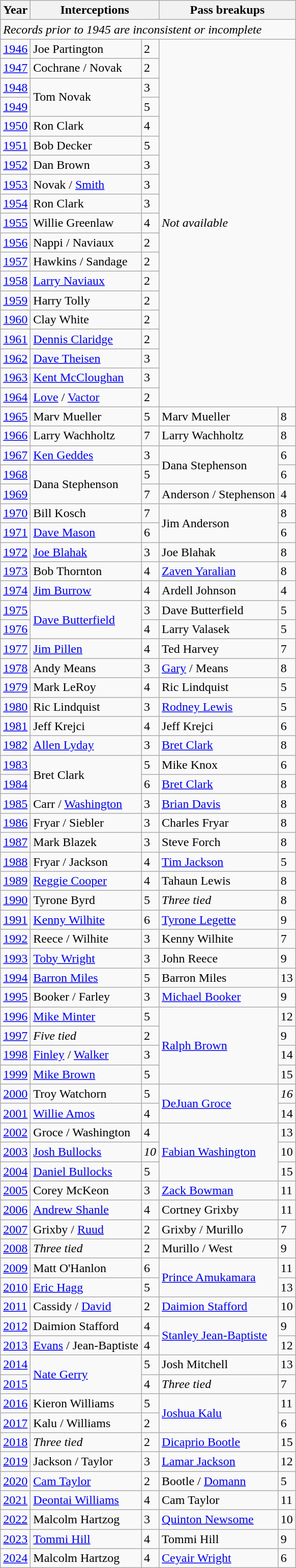<table class=wikitable>
<tr>
<th>Year</th>
<th colspan=2>Interceptions</th>
<th colspan=2>Pass breakups</th>
</tr>
<tr>
<td colspan=5><em>Records prior to 1945 are inconsistent or incomplete</em></td>
</tr>
<tr>
<td><a href='#'>1946</a></td>
<td>Joe Partington</td>
<td>2</td>
<td rowspan=19 colspan=2><em>Not available</em></td>
</tr>
<tr>
<td><a href='#'>1947</a></td>
<td>Cochrane / Novak</td>
<td>2</td>
</tr>
<tr>
<td><a href='#'>1948</a></td>
<td rowspan=2>Tom Novak</td>
<td>3</td>
</tr>
<tr>
<td><a href='#'>1949</a></td>
<td>5</td>
</tr>
<tr>
<td><a href='#'>1950</a></td>
<td>Ron Clark</td>
<td>4</td>
</tr>
<tr>
<td><a href='#'>1951</a></td>
<td>Bob Decker</td>
<td>5</td>
</tr>
<tr>
<td><a href='#'>1952</a></td>
<td>Dan Brown</td>
<td>3</td>
</tr>
<tr>
<td><a href='#'>1953</a></td>
<td>Novak / <a href='#'>Smith</a></td>
<td>3</td>
</tr>
<tr>
<td><a href='#'>1954</a></td>
<td>Ron Clark</td>
<td>3</td>
</tr>
<tr>
<td><a href='#'>1955</a></td>
<td>Willie Greenlaw</td>
<td>4</td>
</tr>
<tr>
<td><a href='#'>1956</a></td>
<td>Nappi / Naviaux</td>
<td>2</td>
</tr>
<tr>
<td><a href='#'>1957</a></td>
<td>Hawkins / Sandage</td>
<td>2</td>
</tr>
<tr>
<td><a href='#'>1958</a></td>
<td><a href='#'>Larry Naviaux</a></td>
<td>2</td>
</tr>
<tr>
<td><a href='#'>1959</a></td>
<td>Harry Tolly</td>
<td>2</td>
</tr>
<tr>
<td><a href='#'>1960</a></td>
<td>Clay White</td>
<td>2</td>
</tr>
<tr>
<td><a href='#'>1961</a></td>
<td><a href='#'>Dennis Claridge</a></td>
<td>2</td>
</tr>
<tr>
<td><a href='#'>1962</a></td>
<td><a href='#'>Dave Theisen</a></td>
<td>3</td>
</tr>
<tr>
<td><a href='#'>1963</a></td>
<td><a href='#'>Kent McCloughan</a></td>
<td>3</td>
</tr>
<tr>
<td><a href='#'>1964</a></td>
<td><a href='#'>Love</a> / <a href='#'>Vactor</a></td>
<td>2</td>
</tr>
<tr>
<td><a href='#'>1965</a></td>
<td>Marv Mueller</td>
<td>5</td>
<td>Marv Mueller</td>
<td>8</td>
</tr>
<tr>
<td><a href='#'>1966</a></td>
<td>Larry Wachholtz</td>
<td>7</td>
<td>Larry Wachholtz</td>
<td>8</td>
</tr>
<tr>
<td><a href='#'>1967</a></td>
<td><a href='#'>Ken Geddes</a></td>
<td>3</td>
<td rowspan=2>Dana Stephenson</td>
<td>6</td>
</tr>
<tr>
<td><a href='#'>1968</a></td>
<td rowspan=2>Dana Stephenson</td>
<td>5</td>
<td>6</td>
</tr>
<tr>
<td><a href='#'>1969</a></td>
<td>7</td>
<td>Anderson / Stephenson</td>
<td>4</td>
</tr>
<tr>
<td><a href='#'>1970</a></td>
<td>Bill Kosch</td>
<td>7</td>
<td rowspan=2>Jim Anderson</td>
<td>8</td>
</tr>
<tr>
<td><a href='#'>1971</a></td>
<td><a href='#'>Dave Mason</a></td>
<td>6</td>
<td>6</td>
</tr>
<tr>
<td><a href='#'>1972</a></td>
<td><a href='#'>Joe Blahak</a></td>
<td>3</td>
<td>Joe Blahak</td>
<td>8</td>
</tr>
<tr>
<td><a href='#'>1973</a></td>
<td>Bob Thornton</td>
<td>4</td>
<td><a href='#'>Zaven Yaralian</a></td>
<td>8</td>
</tr>
<tr>
<td><a href='#'>1974</a></td>
<td><a href='#'>Jim Burrow</a></td>
<td>4</td>
<td>Ardell Johnson</td>
<td>4</td>
</tr>
<tr>
<td><a href='#'>1975</a></td>
<td rowspan=2><a href='#'>Dave Butterfield</a></td>
<td>3</td>
<td>Dave Butterfield</td>
<td>5</td>
</tr>
<tr>
<td><a href='#'>1976</a></td>
<td>4</td>
<td>Larry Valasek</td>
<td>5</td>
</tr>
<tr>
<td><a href='#'>1977</a></td>
<td><a href='#'>Jim Pillen</a></td>
<td>4</td>
<td>Ted Harvey</td>
<td>7</td>
</tr>
<tr>
<td><a href='#'>1978</a></td>
<td>Andy Means</td>
<td>3</td>
<td><a href='#'>Gary</a> / Means</td>
<td>8</td>
</tr>
<tr>
<td><a href='#'>1979</a></td>
<td>Mark LeRoy</td>
<td>4</td>
<td>Ric Lindquist</td>
<td>5</td>
</tr>
<tr>
<td><a href='#'>1980</a></td>
<td>Ric Lindquist</td>
<td>3</td>
<td><a href='#'>Rodney Lewis</a></td>
<td>5</td>
</tr>
<tr>
<td><a href='#'>1981</a></td>
<td>Jeff Krejci</td>
<td>4</td>
<td>Jeff Krejci</td>
<td>6</td>
</tr>
<tr>
<td><a href='#'>1982</a></td>
<td><a href='#'>Allen Lyday</a></td>
<td>3</td>
<td><a href='#'>Bret Clark</a></td>
<td>8</td>
</tr>
<tr>
<td><a href='#'>1983</a></td>
<td rowspan=2>Bret Clark</td>
<td>5</td>
<td>Mike Knox</td>
<td>6</td>
</tr>
<tr>
<td><a href='#'>1984</a></td>
<td>6</td>
<td><a href='#'>Bret Clark</a></td>
<td>8</td>
</tr>
<tr>
<td><a href='#'>1985</a></td>
<td>Carr / <a href='#'>Washington</a></td>
<td>3</td>
<td><a href='#'>Brian Davis</a></td>
<td>8</td>
</tr>
<tr>
<td><a href='#'>1986</a></td>
<td>Fryar / Siebler</td>
<td>3</td>
<td>Charles Fryar</td>
<td>8</td>
</tr>
<tr>
<td><a href='#'>1987</a></td>
<td>Mark Blazek</td>
<td>3</td>
<td>Steve Forch</td>
<td>8</td>
</tr>
<tr>
<td><a href='#'>1988</a></td>
<td>Fryar / Jackson</td>
<td>4</td>
<td><a href='#'>Tim Jackson</a></td>
<td>5</td>
</tr>
<tr>
<td><a href='#'>1989</a></td>
<td><a href='#'>Reggie Cooper</a></td>
<td>4</td>
<td>Tahaun Lewis</td>
<td>8</td>
</tr>
<tr>
<td><a href='#'>1990</a></td>
<td>Tyrone Byrd</td>
<td>5</td>
<td><em>Three tied</em></td>
<td>8</td>
</tr>
<tr>
<td><a href='#'>1991</a></td>
<td><a href='#'>Kenny Wilhite</a></td>
<td>6</td>
<td><a href='#'>Tyrone Legette</a></td>
<td>9</td>
</tr>
<tr>
<td><a href='#'>1992</a></td>
<td>Reece / Wilhite</td>
<td>3</td>
<td>Kenny Wilhite</td>
<td>7</td>
</tr>
<tr>
<td><a href='#'>1993</a></td>
<td><a href='#'>Toby Wright</a></td>
<td>3</td>
<td>John Reece</td>
<td>9</td>
</tr>
<tr>
<td><a href='#'>1994</a></td>
<td><a href='#'>Barron Miles</a></td>
<td>5</td>
<td>Barron Miles</td>
<td>13</td>
</tr>
<tr>
<td><a href='#'>1995</a></td>
<td>Booker / Farley</td>
<td>3</td>
<td><a href='#'>Michael Booker</a></td>
<td>9</td>
</tr>
<tr>
<td><a href='#'>1996</a></td>
<td><a href='#'>Mike Minter</a></td>
<td>5</td>
<td rowspan=4><a href='#'>Ralph Brown</a></td>
<td>12</td>
</tr>
<tr>
<td><a href='#'>1997</a></td>
<td><em>Five tied</em></td>
<td>2</td>
<td>9</td>
</tr>
<tr>
<td><a href='#'>1998</a></td>
<td><a href='#'>Finley</a> / <a href='#'>Walker</a></td>
<td>3</td>
<td>14</td>
</tr>
<tr>
<td><a href='#'>1999</a></td>
<td><a href='#'>Mike Brown</a></td>
<td>5</td>
<td>15</td>
</tr>
<tr>
<td><a href='#'>2000</a></td>
<td>Troy Watchorn</td>
<td>5</td>
<td rowspan=2><a href='#'>DeJuan Groce</a></td>
<td><em>16</em></td>
</tr>
<tr>
<td><a href='#'>2001</a></td>
<td><a href='#'>Willie Amos</a></td>
<td>4</td>
<td>14</td>
</tr>
<tr>
<td><a href='#'>2002</a></td>
<td>Groce / Washington</td>
<td>4</td>
<td rowspan=3><a href='#'>Fabian Washington</a></td>
<td>13</td>
</tr>
<tr>
<td><a href='#'>2003</a></td>
<td><a href='#'>Josh Bullocks</a></td>
<td><em>10</em></td>
<td>10</td>
</tr>
<tr>
<td><a href='#'>2004</a></td>
<td><a href='#'>Daniel Bullocks</a></td>
<td>5</td>
<td>15</td>
</tr>
<tr>
<td><a href='#'>2005</a></td>
<td>Corey McKeon</td>
<td>3</td>
<td><a href='#'>Zack Bowman</a></td>
<td>11</td>
</tr>
<tr>
<td><a href='#'>2006</a></td>
<td><a href='#'>Andrew Shanle</a></td>
<td>4</td>
<td>Cortney Grixby</td>
<td>11</td>
</tr>
<tr>
<td><a href='#'>2007</a></td>
<td>Grixby / <a href='#'>Ruud</a></td>
<td>2</td>
<td>Grixby / Murillo</td>
<td>7</td>
</tr>
<tr>
<td><a href='#'>2008</a></td>
<td><em>Three tied</em></td>
<td>2</td>
<td>Murillo / West</td>
<td>9</td>
</tr>
<tr>
<td><a href='#'>2009</a></td>
<td>Matt O'Hanlon</td>
<td>6</td>
<td rowspan=2><a href='#'>Prince Amukamara</a></td>
<td>11</td>
</tr>
<tr>
<td><a href='#'>2010</a></td>
<td><a href='#'>Eric Hagg</a></td>
<td>5</td>
<td>13</td>
</tr>
<tr>
<td><a href='#'>2011</a></td>
<td>Cassidy / <a href='#'>David</a></td>
<td>2</td>
<td><a href='#'>Daimion Stafford</a></td>
<td>10</td>
</tr>
<tr>
<td><a href='#'>2012</a></td>
<td>Daimion Stafford</td>
<td>4</td>
<td rowspan=2><a href='#'>Stanley Jean-Baptiste</a></td>
<td>9</td>
</tr>
<tr>
<td><a href='#'>2013</a></td>
<td><a href='#'>Evans</a> / Jean-Baptiste</td>
<td>4</td>
<td>12</td>
</tr>
<tr>
<td><a href='#'>2014</a></td>
<td rowspan=2><a href='#'>Nate Gerry</a></td>
<td>5</td>
<td>Josh Mitchell</td>
<td>13</td>
</tr>
<tr>
<td><a href='#'>2015</a></td>
<td>4</td>
<td><em>Three tied</em></td>
<td>7</td>
</tr>
<tr>
<td><a href='#'>2016</a></td>
<td>Kieron Williams</td>
<td>5</td>
<td rowspan=2><a href='#'>Joshua Kalu</a></td>
<td>11</td>
</tr>
<tr>
<td><a href='#'>2017</a></td>
<td>Kalu / Williams</td>
<td>2</td>
<td>6</td>
</tr>
<tr>
<td><a href='#'>2018</a></td>
<td><em>Three tied</em></td>
<td>2</td>
<td><a href='#'>Dicaprio Bootle</a></td>
<td>15</td>
</tr>
<tr>
<td><a href='#'>2019</a></td>
<td>Jackson / Taylor</td>
<td>3</td>
<td><a href='#'>Lamar Jackson</a></td>
<td>12</td>
</tr>
<tr>
<td><a href='#'>2020</a></td>
<td><a href='#'>Cam Taylor</a></td>
<td>2</td>
<td>Bootle / <a href='#'>Domann</a></td>
<td>5</td>
</tr>
<tr>
<td><a href='#'>2021</a></td>
<td><a href='#'>Deontai Williams</a></td>
<td>4</td>
<td>Cam Taylor</td>
<td>11</td>
</tr>
<tr>
<td><a href='#'>2022</a></td>
<td>Malcolm Hartzog</td>
<td>3</td>
<td><a href='#'>Quinton Newsome</a></td>
<td>10</td>
</tr>
<tr>
<td><a href='#'>2023</a></td>
<td><a href='#'>Tommi Hill</a></td>
<td>4</td>
<td>Tommi Hill</td>
<td>9</td>
</tr>
<tr>
<td><a href='#'>2024</a></td>
<td>Malcolm Hartzog</td>
<td>4</td>
<td><a href='#'>Ceyair Wright</a></td>
<td>6</td>
</tr>
</table>
